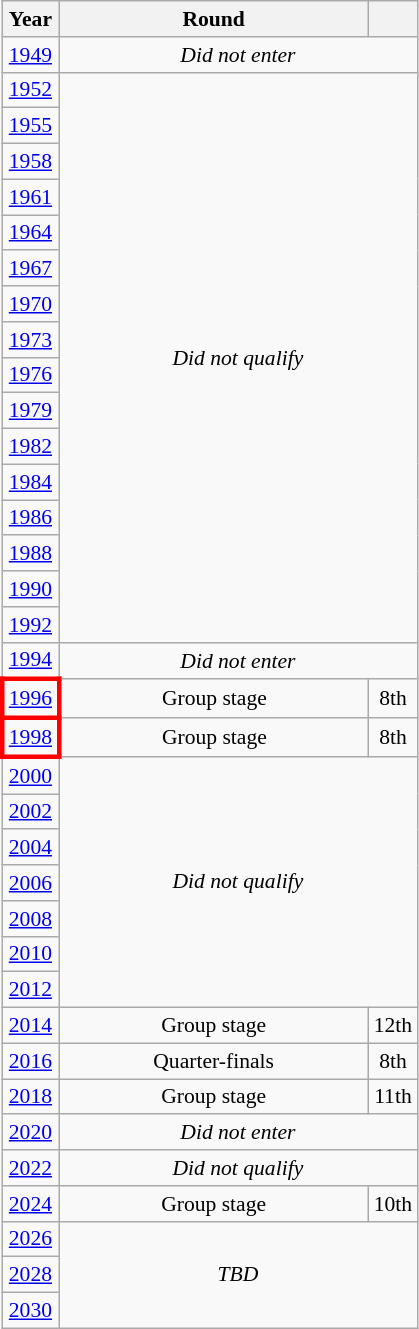<table class="wikitable" style="text-align: center; font-size:90%">
<tr>
<th>Year</th>
<th style="width:200px">Round</th>
<th></th>
</tr>
<tr>
<td><a href='#'>1949</a></td>
<td colspan="2"><em>Did not enter</em></td>
</tr>
<tr>
<td><a href='#'>1952</a></td>
<td colspan="2" rowspan="16"><em>Did not qualify</em></td>
</tr>
<tr>
<td><a href='#'>1955</a></td>
</tr>
<tr>
<td><a href='#'>1958</a></td>
</tr>
<tr>
<td><a href='#'>1961</a></td>
</tr>
<tr>
<td><a href='#'>1964</a></td>
</tr>
<tr>
<td><a href='#'>1967</a></td>
</tr>
<tr>
<td><a href='#'>1970</a></td>
</tr>
<tr>
<td><a href='#'>1973</a></td>
</tr>
<tr>
<td><a href='#'>1976</a></td>
</tr>
<tr>
<td><a href='#'>1979</a></td>
</tr>
<tr>
<td><a href='#'>1982</a></td>
</tr>
<tr>
<td><a href='#'>1984</a></td>
</tr>
<tr>
<td><a href='#'>1986</a></td>
</tr>
<tr>
<td><a href='#'>1988</a></td>
</tr>
<tr>
<td><a href='#'>1990</a></td>
</tr>
<tr>
<td><a href='#'>1992</a></td>
</tr>
<tr>
<td><a href='#'>1994</a></td>
<td colspan="2"><em>Did not enter</em></td>
</tr>
<tr>
<td style="border: 3px solid red"><a href='#'>1996</a></td>
<td>Group stage</td>
<td>8th</td>
</tr>
<tr>
<td style="border: 3px solid red"><a href='#'>1998</a></td>
<td>Group stage</td>
<td>8th</td>
</tr>
<tr>
<td><a href='#'>2000</a></td>
<td colspan="2" rowspan="7"><em>Did not qualify</em></td>
</tr>
<tr>
<td><a href='#'>2002</a></td>
</tr>
<tr>
<td><a href='#'>2004</a></td>
</tr>
<tr>
<td><a href='#'>2006</a></td>
</tr>
<tr>
<td><a href='#'>2008</a></td>
</tr>
<tr>
<td><a href='#'>2010</a></td>
</tr>
<tr>
<td><a href='#'>2012</a></td>
</tr>
<tr>
<td><a href='#'>2014</a></td>
<td>Group stage</td>
<td>12th</td>
</tr>
<tr>
<td><a href='#'>2016</a></td>
<td>Quarter-finals</td>
<td>8th</td>
</tr>
<tr>
<td><a href='#'>2018</a></td>
<td>Group stage</td>
<td>11th</td>
</tr>
<tr>
<td><a href='#'>2020</a></td>
<td colspan="2"><em>Did not enter</em></td>
</tr>
<tr>
<td><a href='#'>2022</a></td>
<td colspan="2"><em>Did not qualify</em></td>
</tr>
<tr>
<td><a href='#'>2024</a></td>
<td>Group stage</td>
<td>10th</td>
</tr>
<tr>
<td><a href='#'>2026</a></td>
<td colspan="2" rowspan="3"><em>TBD</em></td>
</tr>
<tr>
<td><a href='#'>2028</a></td>
</tr>
<tr>
<td><a href='#'>2030</a></td>
</tr>
</table>
